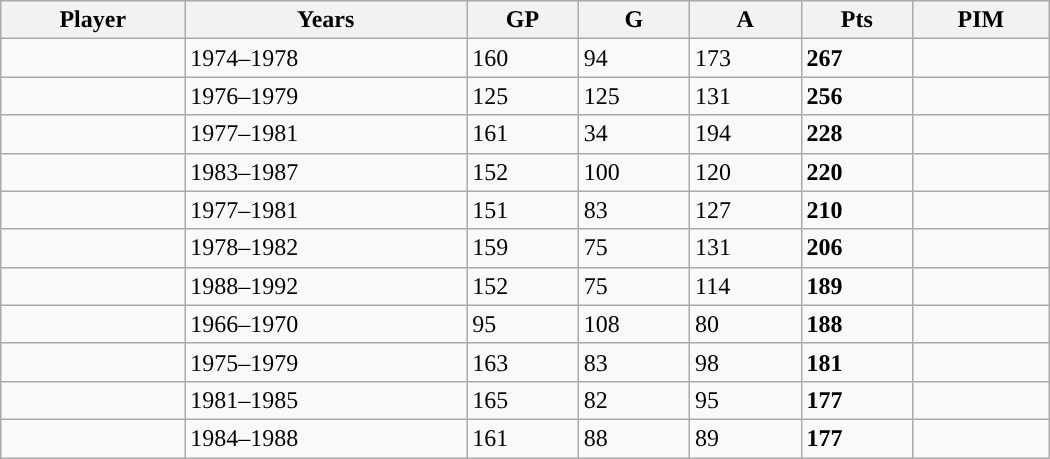<table class="wikitable sortable" style="width:700px;" cellpadding="1">
<tr>
<th>Player</th>
<th>Years</th>
<th>GP</th>
<th>G</th>
<th>A</th>
<th>Pts</th>
<th>PIM</th>
</tr>
<tr>
<td></td>
<td>1974–1978</td>
<td>160</td>
<td>94</td>
<td>173</td>
<td><strong>267</strong></td>
<td></td>
</tr>
<tr>
<td></td>
<td>1976–1979</td>
<td>125</td>
<td>125</td>
<td>131</td>
<td><strong>256</strong></td>
<td></td>
</tr>
<tr>
<td></td>
<td>1977–1981</td>
<td>161</td>
<td>34</td>
<td>194</td>
<td><strong>228</strong></td>
<td></td>
</tr>
<tr>
<td></td>
<td>1983–1987</td>
<td>152</td>
<td>100</td>
<td>120</td>
<td><strong>220</strong></td>
<td></td>
</tr>
<tr>
<td></td>
<td>1977–1981</td>
<td>151</td>
<td>83</td>
<td>127</td>
<td><strong>210</strong></td>
<td></td>
</tr>
<tr>
<td></td>
<td>1978–1982</td>
<td>159</td>
<td>75</td>
<td>131</td>
<td><strong>206</strong></td>
<td></td>
</tr>
<tr>
<td></td>
<td>1988–1992</td>
<td>152</td>
<td>75</td>
<td>114</td>
<td><strong>189</strong></td>
<td></td>
</tr>
<tr>
<td></td>
<td>1966–1970</td>
<td>95</td>
<td>108</td>
<td>80</td>
<td><strong>188</strong></td>
<td></td>
</tr>
<tr>
<td></td>
<td>1975–1979</td>
<td>163</td>
<td>83</td>
<td>98</td>
<td><strong>181</strong></td>
<td></td>
</tr>
<tr>
<td></td>
<td>1981–1985</td>
<td>165</td>
<td>82</td>
<td>95</td>
<td><strong>177</strong></td>
<td></td>
</tr>
<tr>
<td></td>
<td>1984–1988</td>
<td>161</td>
<td>88</td>
<td>89</td>
<td><strong>177</strong></td>
<td></td>
</tr>
</table>
